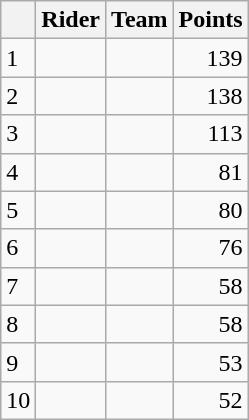<table class="wikitable">
<tr>
<th></th>
<th>Rider</th>
<th>Team</th>
<th>Points</th>
</tr>
<tr>
<td>1</td>
<td> </td>
<td></td>
<td align=right>139</td>
</tr>
<tr>
<td>2</td>
<td></td>
<td></td>
<td align=right>138</td>
</tr>
<tr>
<td>3</td>
<td>  </td>
<td></td>
<td align=right>113</td>
</tr>
<tr>
<td>4</td>
<td></td>
<td></td>
<td align=right>81</td>
</tr>
<tr>
<td>5</td>
<td></td>
<td></td>
<td align=right>80</td>
</tr>
<tr>
<td>6</td>
<td></td>
<td></td>
<td align=right>76</td>
</tr>
<tr>
<td>7</td>
<td></td>
<td></td>
<td align=right>58</td>
</tr>
<tr>
<td>8</td>
<td></td>
<td></td>
<td align=right>58</td>
</tr>
<tr>
<td>9</td>
<td></td>
<td></td>
<td align=right>53</td>
</tr>
<tr>
<td>10</td>
<td></td>
<td></td>
<td align=right>52</td>
</tr>
</table>
